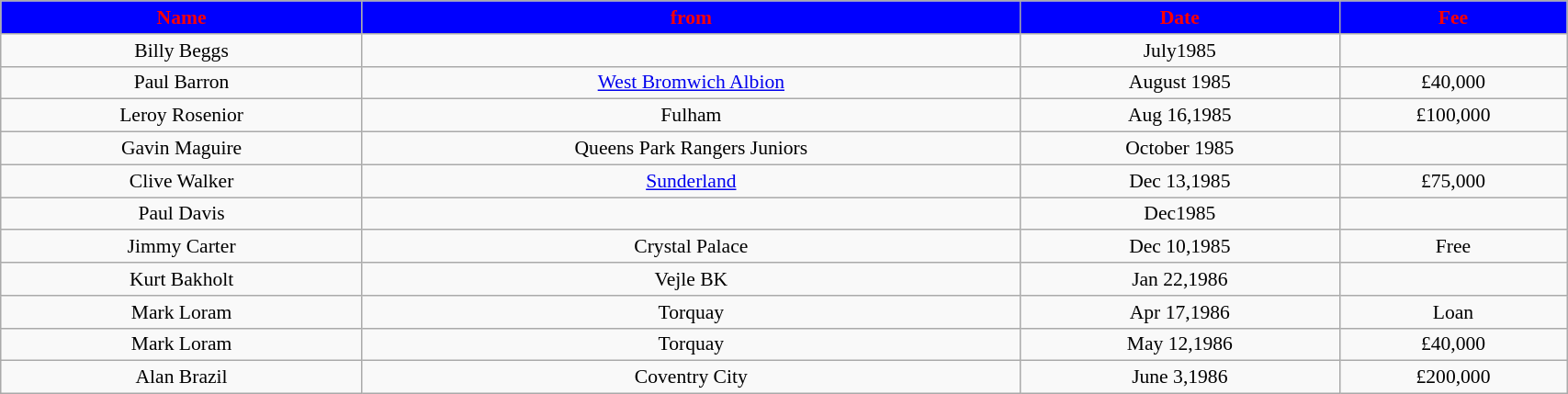<table class="wikitable" style="text-align:center; font-size:90%; width:90%;">
<tr>
<th style="background:#0000FF; color:red; text-align:center;"><strong>Name</strong></th>
<th style="background:#0000FF; color:red; text-align:center;">from</th>
<th style="background:#0000FF; color:red; text-align:center;">Date</th>
<th style="background:#0000FF; color:red; text-align:center;">Fee</th>
</tr>
<tr>
<td>Billy Beggs</td>
<td></td>
<td>July1985</td>
<td></td>
</tr>
<tr>
<td>Paul Barron</td>
<td><a href='#'>West Bromwich Albion</a></td>
<td>August 1985</td>
<td>£40,000</td>
</tr>
<tr>
<td>Leroy Rosenior</td>
<td>Fulham</td>
<td>Aug 16,1985</td>
<td>£100,000</td>
</tr>
<tr>
<td>Gavin Maguire</td>
<td>Queens Park Rangers Juniors</td>
<td>October 1985</td>
<td></td>
</tr>
<tr>
<td>Clive Walker</td>
<td><a href='#'>Sunderland</a></td>
<td>Dec 13,1985</td>
<td>£75,000</td>
</tr>
<tr>
<td>Paul Davis</td>
<td></td>
<td>Dec1985</td>
<td></td>
</tr>
<tr>
<td>Jimmy Carter</td>
<td>Crystal Palace</td>
<td>Dec 10,1985</td>
<td>Free</td>
</tr>
<tr>
<td>Kurt Bakholt</td>
<td>Vejle BK</td>
<td>Jan 22,1986</td>
<td></td>
</tr>
<tr>
<td>Mark Loram</td>
<td>Torquay</td>
<td>Apr 17,1986</td>
<td>Loan</td>
</tr>
<tr>
<td>Mark Loram</td>
<td>Torquay</td>
<td>May 12,1986</td>
<td>£40,000</td>
</tr>
<tr>
<td>Alan Brazil</td>
<td>Coventry City</td>
<td>June 3,1986</td>
<td>£200,000</td>
</tr>
</table>
